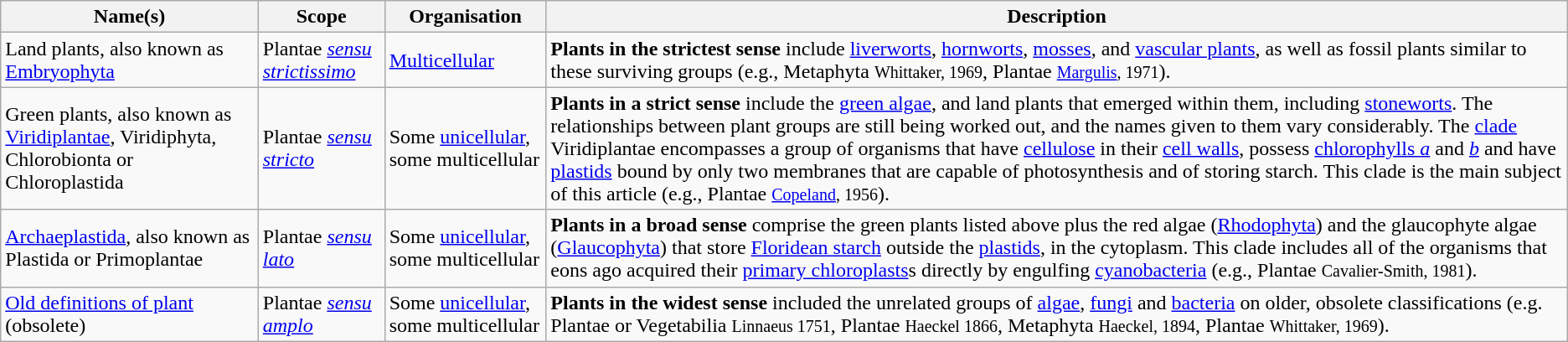<table class="wikitable">
<tr>
<th>Name(s)</th>
<th>Scope</th>
<th>Organisation</th>
<th>Description</th>
</tr>
<tr>
<td>Land plants, also known as <a href='#'>Embryophyta</a></td>
<td>Plantae <em><a href='#'>sensu strictissimo</a></em></td>
<td><a href='#'>Multicellular</a></td>
<td><strong>Plants in the strictest sense</strong> include <a href='#'>liverworts</a>, <a href='#'>hornworts</a>, <a href='#'>mosses</a>, and <a href='#'>vascular plants</a>, as well as fossil plants similar to these surviving groups (e.g., Metaphyta <small>Whittaker, 1969</small>, Plantae <small><a href='#'>Margulis</a>, 1971</small>).</td>
</tr>
<tr>
<td>Green plants, also known as <a href='#'>Viridiplantae</a>, Viridiphyta, Chlorobionta or Chloroplastida</td>
<td>Plantae <em><a href='#'>sensu stricto</a></em></td>
<td>Some <a href='#'>unicellular</a>, some multicellular</td>
<td><strong>Plants in a strict sense</strong> include the <a href='#'>green algae</a>, and land plants that emerged within them, including <a href='#'>stoneworts</a>. The relationships between plant groups are still being worked out, and the names given to them vary considerably. The <a href='#'>clade</a> Viridiplantae encompasses a group of organisms that have <a href='#'>cellulose</a> in their <a href='#'>cell walls</a>, possess <a href='#'>chlorophylls <em>a</em></a> and <a href='#'><em>b</em></a> and have <a href='#'>plastids</a> bound by only two membranes that are capable of photosynthesis and of storing starch. This clade is the main subject of this article (e.g., Plantae <small><a href='#'>Copeland</a>, 1956</small>).</td>
</tr>
<tr>
<td><a href='#'>Archaeplastida</a>, also known as Plastida or Primoplantae</td>
<td>Plantae <em><a href='#'>sensu lato</a></em></td>
<td>Some <a href='#'>unicellular</a>, some multicellular</td>
<td><strong>Plants in a broad sense</strong> comprise the green plants listed above plus the red algae (<a href='#'>Rhodophyta</a>) and the glaucophyte algae (<a href='#'>Glaucophyta</a>) that store <a href='#'>Floridean starch</a> outside the <a href='#'>plastids</a>, in the cytoplasm. This clade includes all of the organisms that eons ago acquired their <a href='#'>primary chloroplasts</a>s directly by engulfing <a href='#'>cyanobacteria</a> (e.g., Plantae <small>Cavalier-Smith, 1981</small>).</td>
</tr>
<tr>
<td><a href='#'>Old definitions of plant</a> (obsolete)</td>
<td>Plantae <em><a href='#'>sensu amplo</a></em></td>
<td>Some <a href='#'>unicellular</a>, some multicellular</td>
<td><strong>Plants in the widest sense</strong> included the unrelated groups of <a href='#'>algae</a>, <a href='#'>fungi</a> and <a href='#'>bacteria</a> on older, obsolete classifications (e.g. Plantae or Vegetabilia <small>Linnaeus 1751</small>, Plantae <small>Haeckel 1866</small>, Metaphyta <small>Haeckel, 1894</small>, Plantae <small>Whittaker, 1969</small>).</td>
</tr>
</table>
